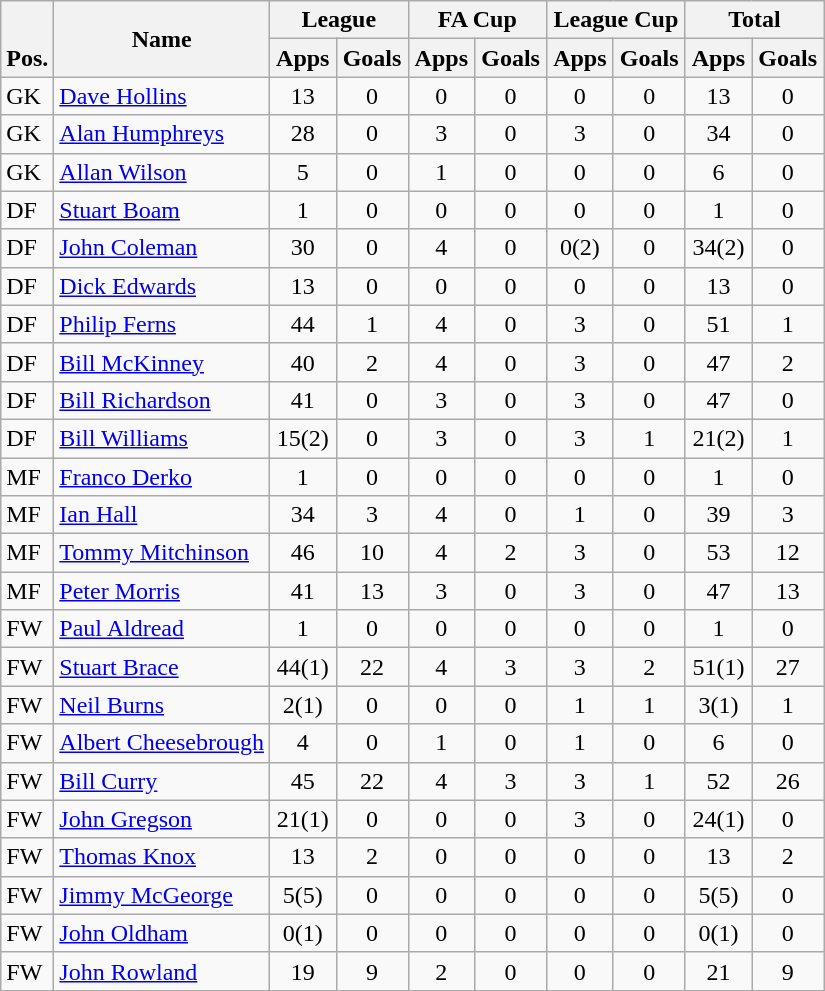<table class="wikitable" style="text-align:center">
<tr>
<th rowspan="2" valign="bottom">Pos.</th>
<th rowspan="2">Name</th>
<th colspan="2" width="85">League</th>
<th colspan="2" width="85">FA Cup</th>
<th colspan="2" width="85">League Cup</th>
<th colspan="2" width="85">Total</th>
</tr>
<tr>
<th>Apps</th>
<th>Goals</th>
<th>Apps</th>
<th>Goals</th>
<th>Apps</th>
<th>Goals</th>
<th>Apps</th>
<th>Goals</th>
</tr>
<tr>
<td align="left">GK</td>
<td align="left"> <a href='#'>Dave Hollins</a></td>
<td>13</td>
<td>0</td>
<td>0</td>
<td>0</td>
<td>0</td>
<td>0</td>
<td>13</td>
<td>0</td>
</tr>
<tr>
<td align="left">GK</td>
<td align="left"> <a href='#'>Alan Humphreys</a></td>
<td>28</td>
<td>0</td>
<td>3</td>
<td>0</td>
<td>3</td>
<td>0</td>
<td>34</td>
<td>0</td>
</tr>
<tr>
<td align="left">GK</td>
<td align="left"> <a href='#'>Allan Wilson</a></td>
<td>5</td>
<td>0</td>
<td>1</td>
<td>0</td>
<td>0</td>
<td>0</td>
<td>6</td>
<td>0</td>
</tr>
<tr>
<td align="left">DF</td>
<td align="left"> <a href='#'>Stuart Boam</a></td>
<td>1</td>
<td>0</td>
<td>0</td>
<td>0</td>
<td>0</td>
<td>0</td>
<td>1</td>
<td>0</td>
</tr>
<tr>
<td align="left">DF</td>
<td align="left"> <a href='#'>John Coleman</a></td>
<td>30</td>
<td>0</td>
<td>4</td>
<td>0</td>
<td>0(2)</td>
<td>0</td>
<td>34(2)</td>
<td>0</td>
</tr>
<tr>
<td align="left">DF</td>
<td align="left"> <a href='#'>Dick Edwards</a></td>
<td>13</td>
<td>0</td>
<td>0</td>
<td>0</td>
<td>0</td>
<td>0</td>
<td>13</td>
<td>0</td>
</tr>
<tr>
<td align="left">DF</td>
<td align="left"> <a href='#'>Philip Ferns</a></td>
<td>44</td>
<td>1</td>
<td>4</td>
<td>0</td>
<td>3</td>
<td>0</td>
<td>51</td>
<td>1</td>
</tr>
<tr>
<td align="left">DF</td>
<td align="left"> <a href='#'>Bill McKinney</a></td>
<td>40</td>
<td>2</td>
<td>4</td>
<td>0</td>
<td>3</td>
<td>0</td>
<td>47</td>
<td>2</td>
</tr>
<tr>
<td align="left">DF</td>
<td align="left"> <a href='#'>Bill Richardson</a></td>
<td>41</td>
<td>0</td>
<td>3</td>
<td>0</td>
<td>3</td>
<td>0</td>
<td>47</td>
<td>0</td>
</tr>
<tr>
<td align="left">DF</td>
<td align="left"> <a href='#'>Bill Williams</a></td>
<td>15(2)</td>
<td>0</td>
<td>3</td>
<td>0</td>
<td>3</td>
<td>1</td>
<td>21(2)</td>
<td>1</td>
</tr>
<tr>
<td align="left">MF</td>
<td align="left"> <a href='#'>Franco Derko</a></td>
<td>1</td>
<td>0</td>
<td>0</td>
<td>0</td>
<td>0</td>
<td>0</td>
<td>1</td>
<td>0</td>
</tr>
<tr>
<td align="left">MF</td>
<td align="left"> <a href='#'>Ian Hall</a></td>
<td>34</td>
<td>3</td>
<td>4</td>
<td>0</td>
<td>1</td>
<td>0</td>
<td>39</td>
<td>3</td>
</tr>
<tr>
<td align="left">MF</td>
<td align="left"> <a href='#'>Tommy Mitchinson</a></td>
<td>46</td>
<td>10</td>
<td>4</td>
<td>2</td>
<td>3</td>
<td>0</td>
<td>53</td>
<td>12</td>
</tr>
<tr>
<td align="left">MF</td>
<td align="left"> <a href='#'>Peter Morris</a></td>
<td>41</td>
<td>13</td>
<td>3</td>
<td>0</td>
<td>3</td>
<td>0</td>
<td>47</td>
<td>13</td>
</tr>
<tr>
<td align="left">FW</td>
<td align="left"> <a href='#'>Paul Aldread</a></td>
<td>1</td>
<td>0</td>
<td>0</td>
<td>0</td>
<td>0</td>
<td>0</td>
<td>1</td>
<td>0</td>
</tr>
<tr>
<td align="left">FW</td>
<td align="left"> <a href='#'>Stuart Brace</a></td>
<td>44(1)</td>
<td>22</td>
<td>4</td>
<td>3</td>
<td>3</td>
<td>2</td>
<td>51(1)</td>
<td>27</td>
</tr>
<tr>
<td align="left">FW</td>
<td align="left"> <a href='#'>Neil Burns</a></td>
<td>2(1)</td>
<td>0</td>
<td>0</td>
<td>0</td>
<td>1</td>
<td>1</td>
<td>3(1)</td>
<td>1</td>
</tr>
<tr>
<td align="left">FW</td>
<td align="left"> <a href='#'>Albert Cheesebrough</a></td>
<td>4</td>
<td>0</td>
<td>1</td>
<td>0</td>
<td>1</td>
<td>0</td>
<td>6</td>
<td>0</td>
</tr>
<tr>
<td align="left">FW</td>
<td align="left"> <a href='#'>Bill Curry</a></td>
<td>45</td>
<td>22</td>
<td>4</td>
<td>3</td>
<td>3</td>
<td>1</td>
<td>52</td>
<td>26</td>
</tr>
<tr>
<td align="left">FW</td>
<td align="left"> <a href='#'>John Gregson</a></td>
<td>21(1)</td>
<td>0</td>
<td>0</td>
<td>0</td>
<td>3</td>
<td>0</td>
<td>24(1)</td>
<td>0</td>
</tr>
<tr>
<td align="left">FW</td>
<td align="left"> <a href='#'>Thomas Knox</a></td>
<td>13</td>
<td>2</td>
<td>0</td>
<td>0</td>
<td>0</td>
<td>0</td>
<td>13</td>
<td>2</td>
</tr>
<tr>
<td align="left">FW</td>
<td align="left"> <a href='#'>Jimmy McGeorge</a></td>
<td>5(5)</td>
<td>0</td>
<td>0</td>
<td>0</td>
<td>0</td>
<td>0</td>
<td>5(5)</td>
<td>0</td>
</tr>
<tr>
<td align="left">FW</td>
<td align="left"> <a href='#'>John Oldham</a></td>
<td>0(1)</td>
<td>0</td>
<td>0</td>
<td>0</td>
<td>0</td>
<td>0</td>
<td>0(1)</td>
<td>0</td>
</tr>
<tr>
<td align="left">FW</td>
<td align="left"> <a href='#'>John Rowland</a></td>
<td>19</td>
<td>9</td>
<td>2</td>
<td>0</td>
<td>0</td>
<td>0</td>
<td>21</td>
<td>9</td>
</tr>
<tr>
</tr>
</table>
